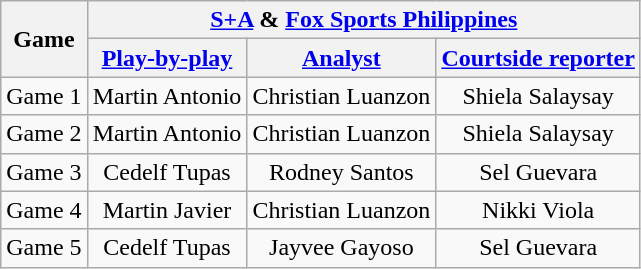<table class="wikitable" style="text-align:center">
<tr>
<th rowspan=2>Game</th>
<th colspan=3><a href='#'>S+A</a> & <a href='#'>Fox Sports Philippines</a></th>
</tr>
<tr>
<th><a href='#'>Play-by-play</a></th>
<th><a href='#'>Analyst</a></th>
<th><a href='#'>Courtside reporter</a></th>
</tr>
<tr>
<td>Game 1</td>
<td>Martin Antonio</td>
<td>Christian Luanzon</td>
<td>Shiela Salaysay</td>
</tr>
<tr>
<td>Game 2</td>
<td>Martin Antonio</td>
<td>Christian Luanzon</td>
<td>Shiela Salaysay</td>
</tr>
<tr>
<td>Game 3</td>
<td>Cedelf Tupas</td>
<td>Rodney Santos</td>
<td>Sel Guevara</td>
</tr>
<tr>
<td>Game 4</td>
<td>Martin Javier</td>
<td>Christian Luanzon</td>
<td>Nikki Viola</td>
</tr>
<tr>
<td>Game 5</td>
<td>Cedelf Tupas</td>
<td>Jayvee Gayoso</td>
<td>Sel Guevara</td>
</tr>
</table>
